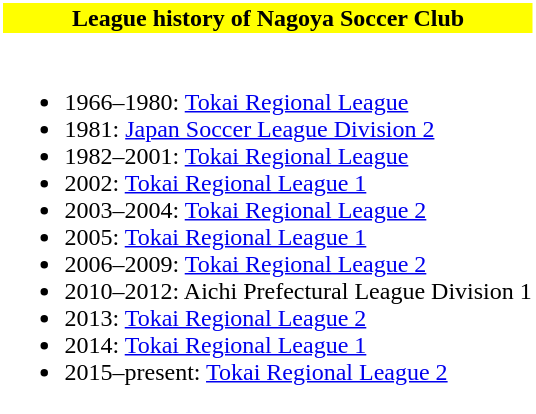<table class="toccolours" style="background:white">
<tr>
<th colspan="2" align="center" style="background:yellow"><span>League history of Nagoya Soccer Club</span></th>
</tr>
<tr>
<td><div><br><ul><li>1966–1980: <a href='#'>Tokai Regional League</a></li><li>1981: <a href='#'>Japan Soccer League Division 2</a></li><li>1982–2001: <a href='#'>Tokai Regional League</a></li><li>2002: <a href='#'>Tokai Regional League 1</a></li><li>2003–2004: <a href='#'>Tokai Regional League 2</a></li><li>2005: <a href='#'>Tokai Regional League 1</a></li><li>2006–2009: <a href='#'>Tokai Regional League 2</a></li><li>2010–2012: Aichi Prefectural League Division 1</li><li>2013: <a href='#'>Tokai Regional League 2</a></li><li>2014: <a href='#'>Tokai Regional League 1</a></li><li>2015–present: <a href='#'>Tokai Regional League 2</a></li></ul></div></td>
</tr>
</table>
